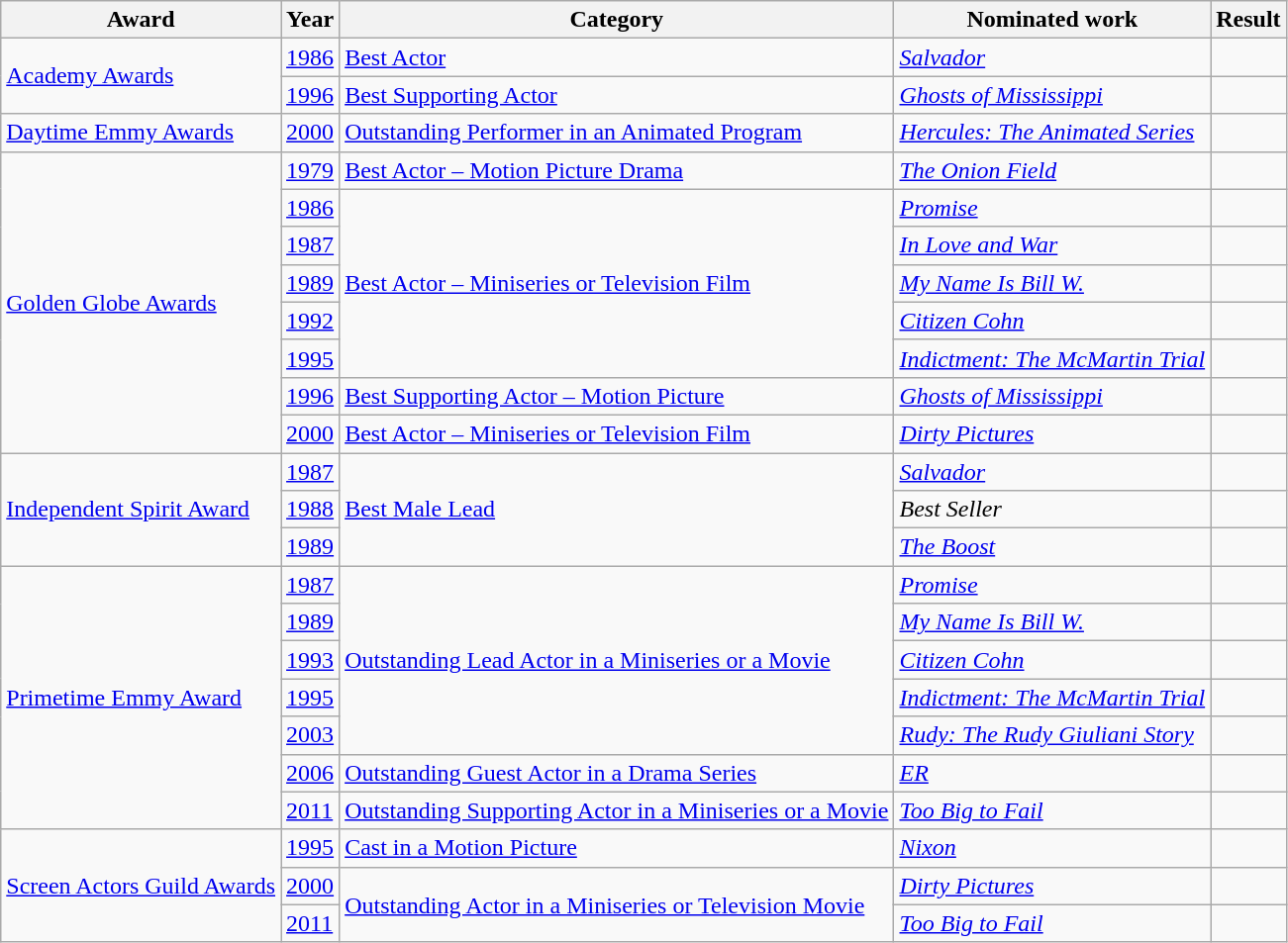<table class="wikitable">
<tr>
<th>Award</th>
<th>Year</th>
<th>Category</th>
<th>Nominated work</th>
<th>Result</th>
</tr>
<tr>
<td rowspan=2><a href='#'>Academy Awards</a></td>
<td><a href='#'>1986</a></td>
<td><a href='#'>Best Actor</a></td>
<td><em><a href='#'>Salvador</a></em></td>
<td></td>
</tr>
<tr>
<td><a href='#'>1996</a></td>
<td><a href='#'>Best Supporting Actor</a></td>
<td><em><a href='#'>Ghosts of Mississippi</a></em></td>
<td></td>
</tr>
<tr>
<td><a href='#'>Daytime Emmy Awards</a></td>
<td><a href='#'>2000</a></td>
<td><a href='#'>Outstanding Performer in an Animated Program</a></td>
<td><em><a href='#'>Hercules: The Animated Series</a></em></td>
<td></td>
</tr>
<tr>
<td rowspan=8><a href='#'>Golden Globe Awards</a></td>
<td><a href='#'>1979</a></td>
<td><a href='#'>Best Actor – Motion Picture Drama</a></td>
<td><em><a href='#'>The Onion Field</a></em></td>
<td></td>
</tr>
<tr>
<td><a href='#'>1986</a></td>
<td rowspan=5><a href='#'>Best Actor – Miniseries or Television Film</a></td>
<td><em><a href='#'>Promise</a></em></td>
<td></td>
</tr>
<tr>
<td><a href='#'>1987</a></td>
<td><em><a href='#'>In Love and War</a></em></td>
<td></td>
</tr>
<tr>
<td><a href='#'>1989</a></td>
<td><em><a href='#'>My Name Is Bill W.</a></em></td>
<td></td>
</tr>
<tr>
<td><a href='#'>1992</a></td>
<td><em><a href='#'>Citizen Cohn</a></em></td>
<td></td>
</tr>
<tr>
<td><a href='#'>1995</a></td>
<td><em><a href='#'>Indictment: The McMartin Trial</a></em></td>
<td></td>
</tr>
<tr>
<td><a href='#'>1996</a></td>
<td><a href='#'>Best Supporting Actor – Motion Picture</a></td>
<td><em><a href='#'>Ghosts of Mississippi</a></em></td>
<td></td>
</tr>
<tr>
<td><a href='#'>2000</a></td>
<td><a href='#'>Best Actor – Miniseries or Television Film</a></td>
<td><em><a href='#'>Dirty Pictures</a></em></td>
<td></td>
</tr>
<tr>
<td rowspan=3><a href='#'>Independent Spirit Award</a></td>
<td><a href='#'>1987</a></td>
<td rowspan=3><a href='#'>Best Male Lead</a></td>
<td><em><a href='#'>Salvador</a></em></td>
<td></td>
</tr>
<tr>
<td><a href='#'>1988</a></td>
<td><em>Best Seller</em></td>
<td></td>
</tr>
<tr>
<td><a href='#'>1989</a></td>
<td><em><a href='#'>The Boost</a></em></td>
<td></td>
</tr>
<tr>
<td rowspan=7><a href='#'>Primetime Emmy Award</a></td>
<td><a href='#'>1987</a></td>
<td rowspan=5><a href='#'>Outstanding Lead Actor in a Miniseries or a Movie</a></td>
<td><em><a href='#'>Promise</a></em></td>
<td></td>
</tr>
<tr>
<td><a href='#'>1989</a></td>
<td><em><a href='#'>My Name Is Bill W.</a></em></td>
<td></td>
</tr>
<tr>
<td><a href='#'>1993</a></td>
<td><em><a href='#'>Citizen Cohn</a></em></td>
<td></td>
</tr>
<tr>
<td><a href='#'>1995</a></td>
<td><em><a href='#'>Indictment: The McMartin Trial</a></em></td>
<td></td>
</tr>
<tr>
<td><a href='#'>2003</a></td>
<td><em><a href='#'>Rudy: The Rudy Giuliani Story</a></em></td>
<td></td>
</tr>
<tr>
<td><a href='#'>2006</a></td>
<td><a href='#'>Outstanding Guest Actor in a Drama Series</a></td>
<td><em><a href='#'>ER</a></em></td>
<td></td>
</tr>
<tr>
<td><a href='#'>2011</a></td>
<td><a href='#'>Outstanding Supporting Actor in a Miniseries or a Movie</a></td>
<td><em><a href='#'>Too Big to Fail</a></em></td>
<td></td>
</tr>
<tr>
<td rowspan=3><a href='#'>Screen Actors Guild Awards</a></td>
<td><a href='#'>1995</a></td>
<td><a href='#'>Cast in a Motion Picture</a></td>
<td><em><a href='#'>Nixon</a></em></td>
<td></td>
</tr>
<tr>
<td><a href='#'>2000</a></td>
<td rowspan=2><a href='#'>Outstanding Actor in a Miniseries or Television Movie</a></td>
<td><em><a href='#'>Dirty Pictures</a></em></td>
<td></td>
</tr>
<tr>
<td><a href='#'>2011</a></td>
<td><em><a href='#'>Too Big to Fail</a></em></td>
<td></td>
</tr>
</table>
